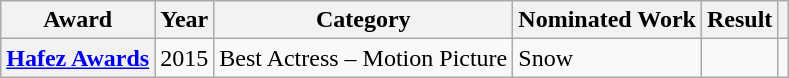<table class="wikitable sortable plainrowheaders">
<tr>
<th scope="col">Award</th>
<th scope="col">Year</th>
<th scope="col">Category</th>
<th scope="col">Nominated Work</th>
<th scope="col">Result</th>
<th scope="col" class="unsortable"></th>
</tr>
<tr>
<th scope="row"><a href='#'>Hafez Awards</a></th>
<td>2015</td>
<td>Best Actress – Motion Picture</td>
<td>Snow</td>
<td></td>
<td></td>
</tr>
</table>
